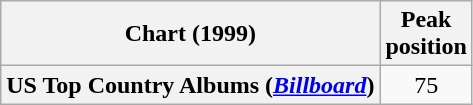<table class="wikitable plainrowheaders">
<tr>
<th>Chart (1999)</th>
<th>Peak<br>position</th>
</tr>
<tr>
<th scope=row>US Top Country Albums (<em><a href='#'>Billboard</a></em>)</th>
<td align="center">75</td>
</tr>
</table>
